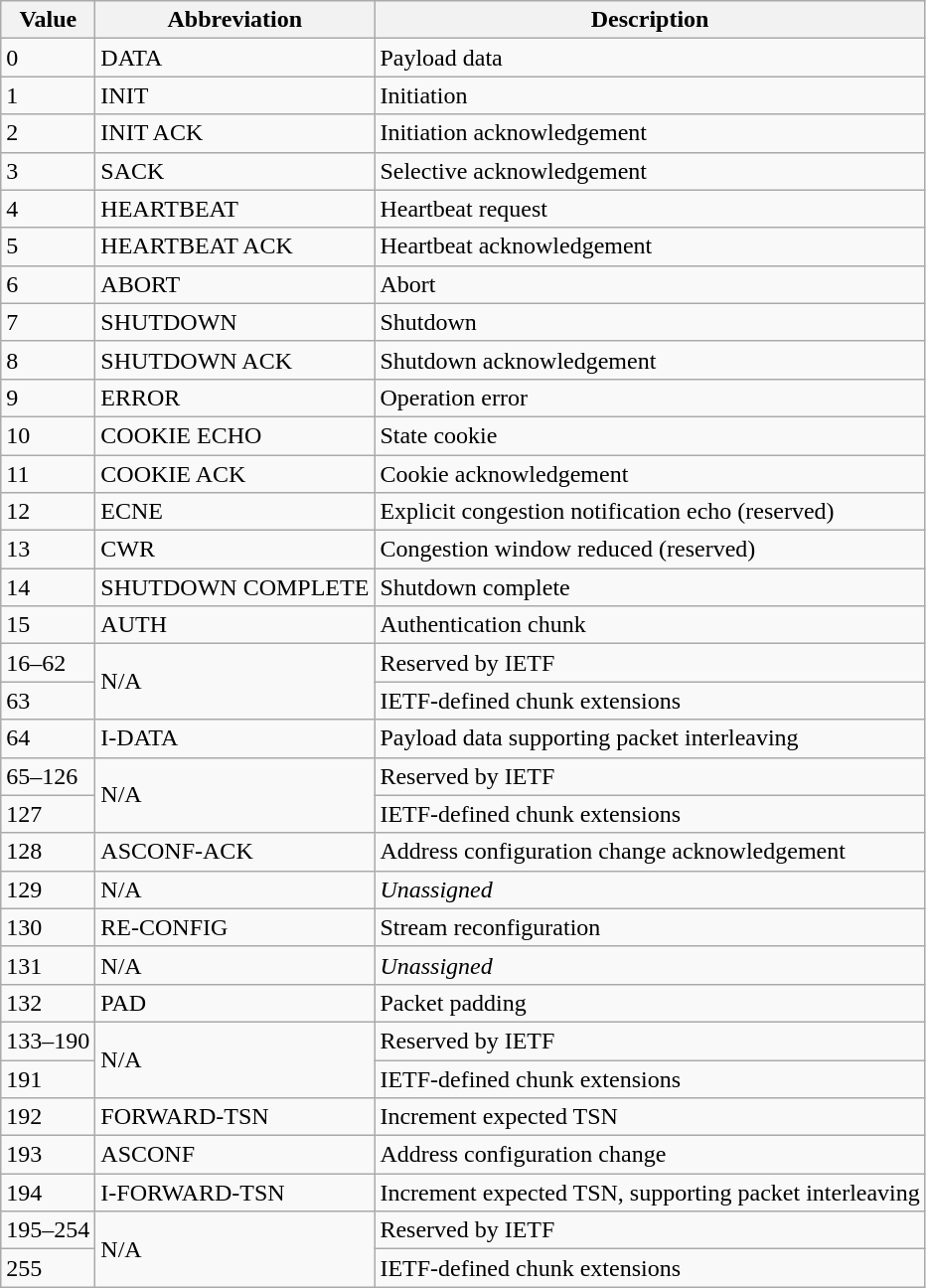<table class="wikitable">
<tr>
<th>Value</th>
<th>Abbreviation</th>
<th>Description</th>
</tr>
<tr>
<td>0</td>
<td>DATA</td>
<td>Payload data</td>
</tr>
<tr>
<td>1</td>
<td>INIT</td>
<td>Initiation</td>
</tr>
<tr>
<td>2</td>
<td>INIT ACK</td>
<td>Initiation acknowledgement</td>
</tr>
<tr>
<td>3</td>
<td>SACK</td>
<td>Selective acknowledgement</td>
</tr>
<tr>
<td>4</td>
<td>HEARTBEAT</td>
<td>Heartbeat request</td>
</tr>
<tr>
<td>5</td>
<td>HEARTBEAT ACK</td>
<td>Heartbeat acknowledgement</td>
</tr>
<tr>
<td>6</td>
<td>ABORT</td>
<td>Abort</td>
</tr>
<tr>
<td>7</td>
<td>SHUTDOWN</td>
<td>Shutdown</td>
</tr>
<tr>
<td>8</td>
<td>SHUTDOWN ACK</td>
<td>Shutdown acknowledgement</td>
</tr>
<tr>
<td>9</td>
<td>ERROR</td>
<td>Operation error</td>
</tr>
<tr>
<td>10</td>
<td>COOKIE ECHO</td>
<td>State cookie</td>
</tr>
<tr>
<td>11</td>
<td>COOKIE ACK</td>
<td>Cookie acknowledgement</td>
</tr>
<tr>
<td>12</td>
<td>ECNE</td>
<td>Explicit congestion notification echo (reserved)</td>
</tr>
<tr>
<td>13</td>
<td>CWR</td>
<td>Congestion window reduced (reserved)</td>
</tr>
<tr>
<td>14</td>
<td>SHUTDOWN COMPLETE</td>
<td>Shutdown complete</td>
</tr>
<tr>
<td>15</td>
<td>AUTH</td>
<td>Authentication chunk</td>
</tr>
<tr>
<td>16–62</td>
<td rowspan="2">N/A</td>
<td>Reserved by IETF</td>
</tr>
<tr>
<td>63</td>
<td>IETF-defined chunk extensions</td>
</tr>
<tr>
<td>64</td>
<td>I-DATA</td>
<td>Payload data supporting packet interleaving</td>
</tr>
<tr>
<td>65–126</td>
<td rowspan="2">N/A</td>
<td>Reserved by IETF</td>
</tr>
<tr>
<td>127</td>
<td>IETF-defined chunk extensions</td>
</tr>
<tr>
<td>128</td>
<td>ASCONF-ACK</td>
<td>Address configuration change acknowledgement</td>
</tr>
<tr>
<td>129</td>
<td>N/A</td>
<td><em>Unassigned</em></td>
</tr>
<tr>
<td>130</td>
<td>RE-CONFIG</td>
<td>Stream reconfiguration</td>
</tr>
<tr>
<td>131</td>
<td>N/A</td>
<td><em>Unassigned</em></td>
</tr>
<tr>
<td>132</td>
<td>PAD</td>
<td>Packet padding</td>
</tr>
<tr>
<td>133–190</td>
<td rowspan="2">N/A</td>
<td>Reserved by IETF</td>
</tr>
<tr>
<td>191</td>
<td>IETF-defined chunk extensions</td>
</tr>
<tr>
<td>192</td>
<td>FORWARD-TSN</td>
<td>Increment expected TSN</td>
</tr>
<tr>
<td>193</td>
<td>ASCONF</td>
<td>Address configuration change</td>
</tr>
<tr>
<td>194</td>
<td>I-FORWARD-TSN</td>
<td>Increment expected TSN, supporting packet interleaving</td>
</tr>
<tr>
<td>195–254</td>
<td rowspan="2">N/A</td>
<td>Reserved by IETF</td>
</tr>
<tr>
<td>255</td>
<td>IETF-defined chunk extensions</td>
</tr>
</table>
